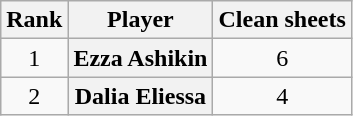<table class="wikitable plainrowheaders" style="text-align:center;">
<tr>
<th>Rank</th>
<th>Player</th>
<th>Clean sheets</th>
</tr>
<tr>
<td>1</td>
<th scope="row"> Ezza Ashikin</th>
<td>6</td>
</tr>
<tr>
<td>2</td>
<th scope="row"> Dalia Eliessa</th>
<td>4</td>
</tr>
</table>
